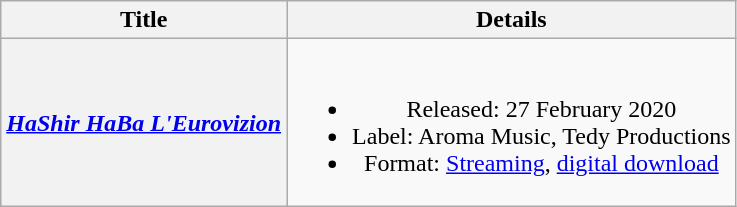<table class="wikitable plainrowheaders" style="text-align:center;">
<tr>
<th scope="col">Title</th>
<th>Details</th>
</tr>
<tr>
<th scope="row"><em><a href='#'>HaShir HaBa L'Eurovizion</a></em></th>
<td><br><ul><li>Released: 27 February 2020</li><li>Label: Aroma Music, Tedy Productions</li><li>Format: <a href='#'>Streaming</a>, <a href='#'>digital download</a></li></ul></td>
</tr>
</table>
